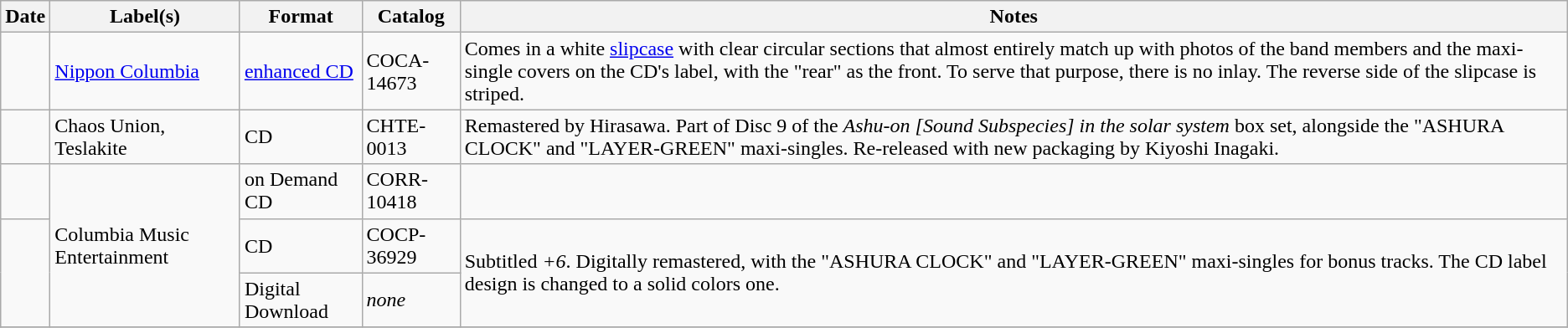<table class="wikitable">
<tr>
<th>Date</th>
<th>Label(s)</th>
<th>Format</th>
<th>Catalog</th>
<th>Notes</th>
</tr>
<tr>
<td></td>
<td><a href='#'>Nippon Columbia</a></td>
<td><a href='#'>enhanced CD</a></td>
<td>COCA-14673</td>
<td>Comes in a white <a href='#'>slipcase</a> with clear circular sections that almost entirely match up with photos of the band members and the maxi-single covers on the CD's label, with the "rear" as the front. To serve that purpose, there is no inlay. The reverse side of the slipcase is striped.</td>
</tr>
<tr>
<td><br></td>
<td>Chaos Union, Teslakite</td>
<td>CD</td>
<td>CHTE-0013</td>
<td>Remastered by Hirasawa. Part of Disc 9 of the <em>Ashu-on [Sound Subspecies] in the solar system</em> box set, alongside the "ASHURA CLOCK" and "LAYER-GREEN" maxi-singles. Re-released with new packaging by Kiyoshi Inagaki.</td>
</tr>
<tr>
<td></td>
<td rowspan=3>Columbia Music Entertainment</td>
<td>on Demand CD</td>
<td>CORR-10418</td>
<td></td>
</tr>
<tr>
<td rowspan=2></td>
<td>CD</td>
<td>COCP-36929</td>
<td rowspan=2>Subtitled <em>+6</em>. Digitally remastered, with the "ASHURA CLOCK" and "LAYER-GREEN" maxi-singles for bonus tracks. The CD label design is changed to a solid colors one.</td>
</tr>
<tr>
<td>Digital Download</td>
<td><em>none</em></td>
</tr>
<tr>
</tr>
</table>
